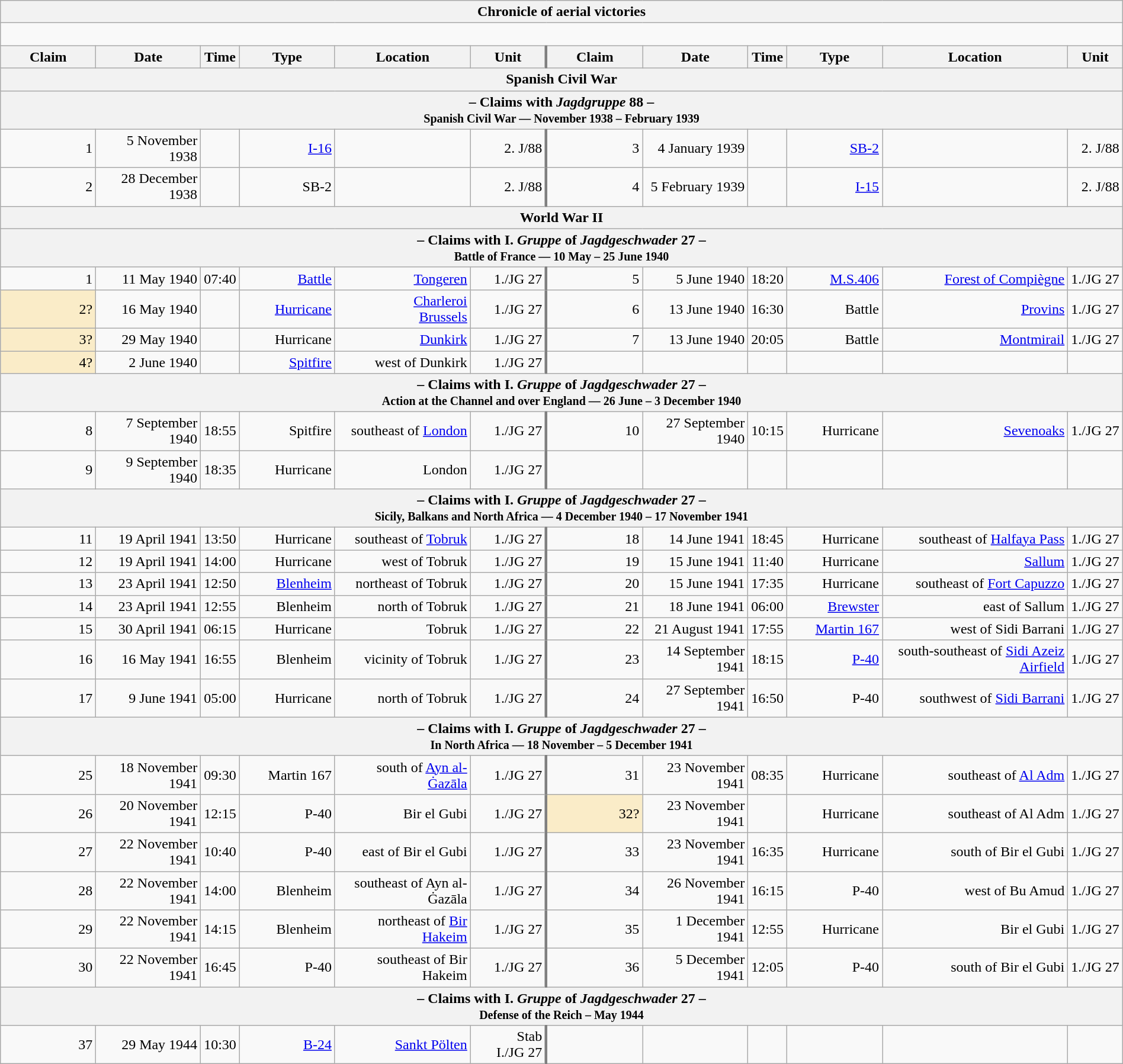<table class="wikitable plainrowheaders collapsible" style="margin-left: auto; margin-right: auto; border: none; text-align:right; width: 100%;">
<tr>
<th colspan="12">Chronicle of aerial victories</th>
</tr>
<tr>
<td colspan="12" style="text-align: left;"><br></td>
</tr>
<tr>
<th scope="col" width="100px">Claim</th>
<th scope="col">Date</th>
<th scope="col">Time</th>
<th scope="col" width="100px">Type</th>
<th scope="col">Location</th>
<th scope="col">Unit</th>
<th scope="col" style="border-left: 3px solid grey;" width="100px">Claim</th>
<th scope="col">Date</th>
<th scope="col">Time</th>
<th scope="col" width="100px">Type</th>
<th scope="col">Location</th>
<th scope="col">Unit</th>
</tr>
<tr>
<th colspan="12">Spanish Civil War</th>
</tr>
<tr>
<th colspan="12">– Claims with <em>Jagdgruppe</em> 88 –<br><small>Spanish Civil War — November 1938 – February 1939</small></th>
</tr>
<tr>
<td>1</td>
<td>5 November 1938</td>
<td></td>
<td><a href='#'>I-16</a></td>
<td></td>
<td>2. J/88</td>
<td style="border-left: 3px solid grey;">3</td>
<td>4 January 1939</td>
<td></td>
<td><a href='#'>SB-2</a></td>
<td></td>
<td>2. J/88</td>
</tr>
<tr>
<td>2</td>
<td>28 December 1938</td>
<td></td>
<td>SB-2</td>
<td></td>
<td>2. J/88</td>
<td style="border-left: 3px solid grey;">4</td>
<td>5 February 1939</td>
<td></td>
<td><a href='#'>I-15</a></td>
<td></td>
<td>2. J/88</td>
</tr>
<tr>
<th colspan="12">World War II</th>
</tr>
<tr>
<th colspan="12">– Claims with I. <em>Gruppe</em> of <em>Jagdgeschwader</em> 27 –<br><small>Battle of France — 10 May – 25 June 1940</small></th>
</tr>
<tr>
<td>1</td>
<td>11 May 1940</td>
<td>07:40</td>
<td><a href='#'>Battle</a></td>
<td><a href='#'>Tongeren</a></td>
<td>1./JG 27</td>
<td style="border-left: 3px solid grey;">5</td>
<td>5 June 1940</td>
<td>18:20</td>
<td><a href='#'>M.S.406</a></td>
<td><a href='#'>Forest of Compiègne</a></td>
<td>1./JG 27</td>
</tr>
<tr>
<td style="background:#faecc8">2?</td>
<td>16 May 1940</td>
<td></td>
<td><a href='#'>Hurricane</a></td>
<td><a href='#'>Charleroi</a><br><a href='#'>Brussels</a></td>
<td>1./JG 27</td>
<td style="border-left: 3px solid grey;">6</td>
<td>13 June 1940</td>
<td>16:30</td>
<td>Battle</td>
<td><a href='#'>Provins</a></td>
<td>1./JG 27</td>
</tr>
<tr>
<td style="background:#faecc8">3?</td>
<td>29 May 1940</td>
<td></td>
<td>Hurricane</td>
<td><a href='#'>Dunkirk</a></td>
<td>1./JG 27</td>
<td style="border-left: 3px solid grey;">7</td>
<td>13 June 1940</td>
<td>20:05</td>
<td>Battle</td>
<td><a href='#'>Montmirail</a></td>
<td>1./JG 27</td>
</tr>
<tr>
<td style="background:#faecc8">4?</td>
<td>2 June 1940</td>
<td></td>
<td><a href='#'>Spitfire</a></td>
<td>west of Dunkirk</td>
<td>1./JG 27</td>
<td style="border-left: 3px solid grey;"></td>
<td></td>
<td></td>
<td></td>
<td></td>
<td></td>
</tr>
<tr>
<th colspan="12">– Claims with I. <em>Gruppe</em> of <em>Jagdgeschwader</em> 27 –<br><small>Action at the Channel and over England — 26 June – 3 December 1940</small></th>
</tr>
<tr>
<td>8</td>
<td>7 September 1940</td>
<td>18:55</td>
<td>Spitfire</td>
<td>southeast of <a href='#'>London</a></td>
<td>1./JG 27</td>
<td style="border-left: 3px solid grey;">10</td>
<td>27 September 1940</td>
<td>10:15</td>
<td>Hurricane</td>
<td><a href='#'>Sevenoaks</a></td>
<td>1./JG 27</td>
</tr>
<tr>
<td>9</td>
<td>9 September 1940</td>
<td>18:35</td>
<td>Hurricane</td>
<td>London</td>
<td>1./JG 27</td>
<td style="border-left: 3px solid grey;"></td>
<td></td>
<td></td>
<td></td>
<td></td>
<td></td>
</tr>
<tr>
<th colspan="12">– Claims with I. <em>Gruppe</em> of <em>Jagdgeschwader</em> 27 –<br><small>Sicily, Balkans and North Africa — 4 December 1940 – 17 November 1941</small></th>
</tr>
<tr>
<td>11</td>
<td>19 April 1941</td>
<td>13:50</td>
<td>Hurricane</td>
<td>southeast of <a href='#'>Tobruk</a></td>
<td>1./JG 27</td>
<td style="border-left: 3px solid grey;">18</td>
<td>14 June 1941</td>
<td>18:45</td>
<td>Hurricane</td>
<td>southeast of <a href='#'>Halfaya Pass</a></td>
<td>1./JG 27</td>
</tr>
<tr>
<td>12</td>
<td>19 April 1941</td>
<td>14:00</td>
<td>Hurricane</td>
<td>west of Tobruk</td>
<td>1./JG 27</td>
<td style="border-left: 3px solid grey;">19</td>
<td>15 June 1941</td>
<td>11:40</td>
<td>Hurricane</td>
<td><a href='#'>Sallum</a></td>
<td>1./JG 27</td>
</tr>
<tr>
<td>13</td>
<td>23 April 1941</td>
<td>12:50</td>
<td><a href='#'>Blenheim</a></td>
<td>northeast of Tobruk</td>
<td>1./JG 27</td>
<td style="border-left: 3px solid grey;">20</td>
<td>15 June 1941</td>
<td>17:35</td>
<td>Hurricane</td>
<td>southeast of <a href='#'>Fort Capuzzo</a></td>
<td>1./JG 27</td>
</tr>
<tr>
<td>14</td>
<td>23 April 1941</td>
<td>12:55</td>
<td>Blenheim</td>
<td>north of Tobruk</td>
<td>1./JG 27</td>
<td style="border-left: 3px solid grey;">21</td>
<td>18 June 1941</td>
<td>06:00</td>
<td><a href='#'>Brewster</a></td>
<td>east of Sallum</td>
<td>1./JG 27</td>
</tr>
<tr>
<td>15</td>
<td>30 April 1941</td>
<td>06:15</td>
<td>Hurricane</td>
<td>Tobruk</td>
<td>1./JG 27</td>
<td style="border-left: 3px solid grey;">22</td>
<td>21 August 1941</td>
<td>17:55</td>
<td><a href='#'>Martin 167</a></td>
<td>west of Sidi Barrani</td>
<td>1./JG 27</td>
</tr>
<tr>
<td>16</td>
<td>16 May 1941</td>
<td>16:55</td>
<td>Blenheim</td>
<td>vicinity of Tobruk</td>
<td>1./JG 27</td>
<td style="border-left: 3px solid grey;">23</td>
<td>14 September 1941</td>
<td>18:15</td>
<td><a href='#'>P-40</a></td>
<td>south-southeast of <a href='#'>Sidi Azeiz Airfield</a></td>
<td>1./JG 27</td>
</tr>
<tr>
<td>17</td>
<td>9 June 1941</td>
<td>05:00</td>
<td>Hurricane</td>
<td>north of Tobruk</td>
<td>1./JG 27</td>
<td style="border-left: 3px solid grey;">24</td>
<td>27 September 1941</td>
<td>16:50</td>
<td>P-40</td>
<td>southwest of <a href='#'>Sidi Barrani</a></td>
<td>1./JG 27</td>
</tr>
<tr>
<th colspan="12">– Claims with I. <em>Gruppe</em> of <em>Jagdgeschwader</em> 27 –<br><small>In North Africa — 18 November – 5 December 1941</small></th>
</tr>
<tr>
<td>25</td>
<td>18 November 1941</td>
<td>09:30</td>
<td>Martin 167</td>
<td>south of <a href='#'>Ayn al-Ġazāla</a></td>
<td>1./JG 27</td>
<td style="border-left: 3px solid grey;">31</td>
<td>23 November 1941</td>
<td>08:35</td>
<td>Hurricane</td>
<td>southeast of <a href='#'>Al Adm</a></td>
<td>1./JG 27</td>
</tr>
<tr>
<td>26</td>
<td>20 November 1941</td>
<td>12:15</td>
<td>P-40</td>
<td>Bir el Gubi</td>
<td>1./JG 27</td>
<td style="border-left: 3px solid grey; background:#faecc8">32?</td>
<td>23 November 1941</td>
<td></td>
<td>Hurricane</td>
<td>southeast of Al Adm</td>
<td>1./JG 27</td>
</tr>
<tr>
<td>27</td>
<td>22 November 1941</td>
<td>10:40</td>
<td>P-40</td>
<td>east of Bir el Gubi</td>
<td>1./JG 27</td>
<td style="border-left: 3px solid grey;">33</td>
<td>23 November 1941</td>
<td>16:35</td>
<td>Hurricane</td>
<td>south of Bir el Gubi</td>
<td>1./JG 27</td>
</tr>
<tr>
<td>28</td>
<td>22 November 1941</td>
<td>14:00</td>
<td>Blenheim</td>
<td>southeast of Ayn al-Ġazāla</td>
<td>1./JG 27</td>
<td style="border-left: 3px solid grey;">34</td>
<td>26 November 1941</td>
<td>16:15</td>
<td>P-40</td>
<td>west of Bu Amud</td>
<td>1./JG 27</td>
</tr>
<tr>
<td>29</td>
<td>22 November 1941</td>
<td>14:15</td>
<td>Blenheim</td>
<td>northeast of <a href='#'>Bir Hakeim</a></td>
<td>1./JG 27</td>
<td style="border-left: 3px solid grey;">35</td>
<td>1 December 1941</td>
<td>12:55</td>
<td>Hurricane</td>
<td>Bir el Gubi</td>
<td>1./JG 27</td>
</tr>
<tr>
<td>30</td>
<td>22 November 1941</td>
<td>16:45</td>
<td>P-40</td>
<td>southeast of Bir Hakeim</td>
<td>1./JG 27</td>
<td style="border-left: 3px solid grey;">36</td>
<td>5 December 1941</td>
<td>12:05</td>
<td>P-40</td>
<td>south of Bir el Gubi</td>
<td>1./JG 27</td>
</tr>
<tr>
<th colspan="12">– Claims with I. <em>Gruppe</em> of <em>Jagdgeschwader</em> 27 –<br><small>Defense of the Reich – May 1944</small></th>
</tr>
<tr>
<td>37</td>
<td>29 May 1944</td>
<td>10:30</td>
<td><a href='#'>B-24</a></td>
<td><a href='#'>Sankt Pölten</a></td>
<td>Stab I./JG 27</td>
<td style="border-left: 3px solid grey;"></td>
<td></td>
<td></td>
<td></td>
<td></td>
<td></td>
</tr>
</table>
